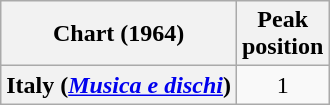<table class="wikitable plainrowheaders" style="text-align:center">
<tr>
<th scope="col">Chart (1964)</th>
<th scope="col">Peak<br>position</th>
</tr>
<tr>
<th scope="row">Italy (<em><a href='#'>Musica e dischi</a></em>)</th>
<td>1</td>
</tr>
</table>
